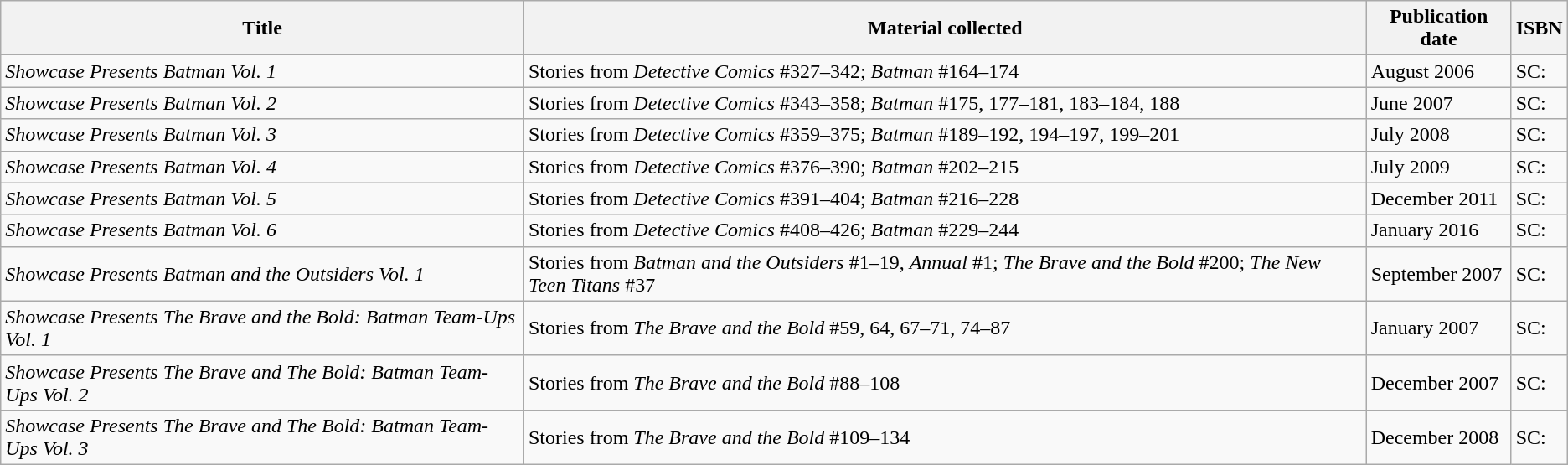<table class="wikitable collapsible">
<tr>
<th>Title</th>
<th>Material collected</th>
<th>Publication date</th>
<th>ISBN</th>
</tr>
<tr>
<td><em>Showcase Presents Batman Vol. 1</em></td>
<td>Stories from <em>Detective Comics</em> #327–342; <em>Batman</em> #164–174</td>
<td>August 2006</td>
<td>SC: </td>
</tr>
<tr>
<td><em>Showcase Presents Batman Vol. 2</em></td>
<td>Stories from <em>Detective Comics</em> #343–358; <em>Batman</em> #175, 177–181, 183–184, 188</td>
<td>June 2007</td>
<td>SC: </td>
</tr>
<tr>
<td><em>Showcase Presents Batman Vol. 3</em></td>
<td>Stories from <em>Detective Comics</em> #359–375; <em>Batman</em> #189–192, 194–197, 199–201</td>
<td>July 2008</td>
<td>SC: </td>
</tr>
<tr>
<td><em>Showcase Presents Batman Vol. 4</em></td>
<td>Stories from <em>Detective Comics</em> #376–390; <em>Batman</em> #202–215</td>
<td>July 2009</td>
<td>SC: </td>
</tr>
<tr>
<td><em>Showcase Presents Batman Vol. 5</em></td>
<td>Stories from <em>Detective Comics</em> #391–404; <em>Batman</em> #216–228</td>
<td>December 2011</td>
<td>SC: </td>
</tr>
<tr>
<td><em>Showcase Presents Batman Vol. 6</em></td>
<td>Stories from <em>Detective Comics</em> #408–426; <em>Batman</em> #229–244</td>
<td>January 2016</td>
<td>SC: </td>
</tr>
<tr>
<td><em>Showcase Presents Batman and the Outsiders Vol. 1</em></td>
<td>Stories from <em>Batman and the Outsiders</em> #1–19, <em>Annual</em> #1; <em>The Brave and the Bold</em> #200; <em>The New Teen Titans</em> #37</td>
<td>September 2007</td>
<td style=white-space:nowrap>SC: </td>
</tr>
<tr>
<td><em>Showcase Presents The Brave and the Bold: Batman Team-Ups Vol. 1</em></td>
<td>Stories from <em>The Brave and the Bold</em> #59, 64, 67–71, 74–87</td>
<td>January 2007</td>
<td>SC: </td>
</tr>
<tr>
<td><em>Showcase Presents The Brave and The Bold: Batman Team-Ups Vol. 2</em></td>
<td>Stories from <em>The Brave and the Bold</em> #88–108</td>
<td>December 2007</td>
<td>SC: </td>
</tr>
<tr>
<td><em>Showcase Presents The Brave and The Bold: Batman Team-Ups Vol. 3</em></td>
<td>Stories from <em>The Brave and the Bold</em> #109–134</td>
<td>December 2008</td>
<td>SC: </td>
</tr>
</table>
